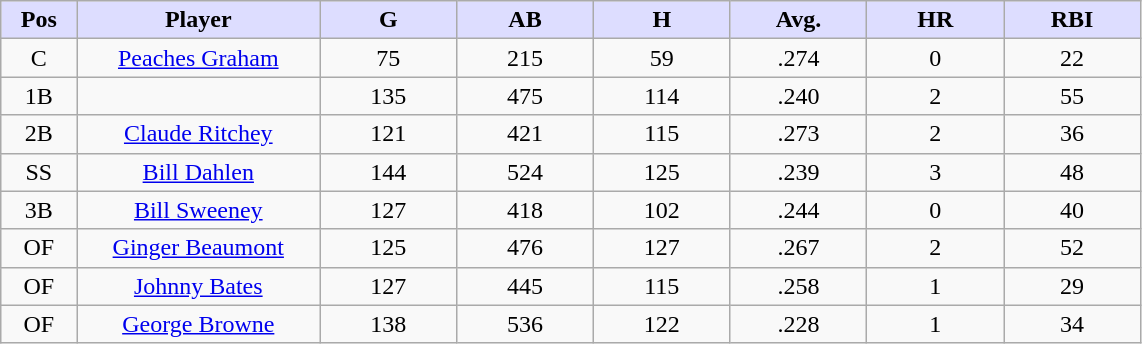<table class="wikitable sortable">
<tr>
<th style="background:#ddf; width:5%;">Pos</th>
<th style="background:#ddf; width:16%;">Player</th>
<th style="background:#ddf; width:9%;">G</th>
<th style="background:#ddf; width:9%;">AB</th>
<th style="background:#ddf; width:9%;">H</th>
<th style="background:#ddf; width:9%;">Avg.</th>
<th style="background:#ddf; width:9%;">HR</th>
<th style="background:#ddf; width:9%;">RBI</th>
</tr>
<tr style="text-align:center;">
<td>C</td>
<td><a href='#'>Peaches Graham</a></td>
<td>75</td>
<td>215</td>
<td>59</td>
<td>.274</td>
<td>0</td>
<td>22</td>
</tr>
<tr align="center">
<td>1B</td>
<td></td>
<td>135</td>
<td>475</td>
<td>114</td>
<td>.240</td>
<td>2</td>
<td>55</td>
</tr>
<tr align="center">
<td>2B</td>
<td><a href='#'>Claude Ritchey</a></td>
<td>121</td>
<td>421</td>
<td>115</td>
<td>.273</td>
<td>2</td>
<td>36</td>
</tr>
<tr align="center">
<td>SS</td>
<td><a href='#'>Bill Dahlen</a></td>
<td>144</td>
<td>524</td>
<td>125</td>
<td>.239</td>
<td>3</td>
<td>48</td>
</tr>
<tr align="center">
<td>3B</td>
<td><a href='#'>Bill Sweeney</a></td>
<td>127</td>
<td>418</td>
<td>102</td>
<td>.244</td>
<td>0</td>
<td>40</td>
</tr>
<tr align="center">
<td>OF</td>
<td><a href='#'>Ginger Beaumont</a></td>
<td>125</td>
<td>476</td>
<td>127</td>
<td>.267</td>
<td>2</td>
<td>52</td>
</tr>
<tr align="center">
<td>OF</td>
<td><a href='#'>Johnny Bates</a></td>
<td>127</td>
<td>445</td>
<td>115</td>
<td>.258</td>
<td>1</td>
<td>29</td>
</tr>
<tr align="center">
<td>OF</td>
<td><a href='#'>George Browne</a></td>
<td>138</td>
<td>536</td>
<td>122</td>
<td>.228</td>
<td>1</td>
<td>34</td>
</tr>
</table>
